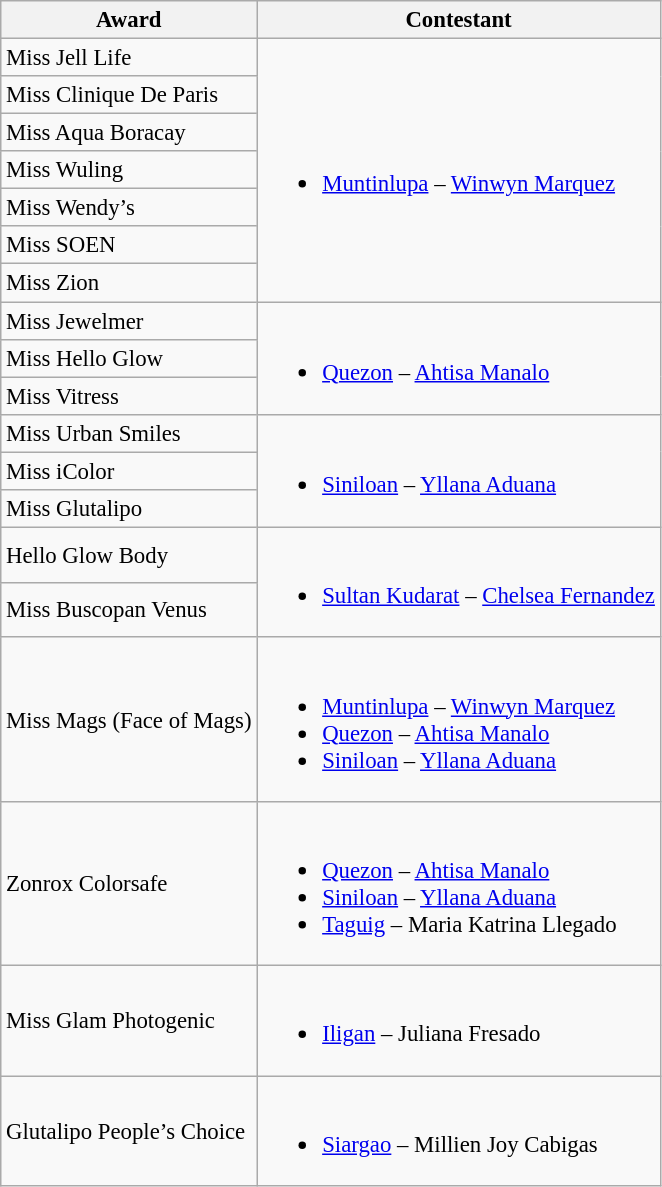<table class="wikitable sortable" style="font-size: 95%;">
<tr>
<th>Award</th>
<th>Contestant</th>
</tr>
<tr>
<td>Miss Jell Life</td>
<td rowspan="7"><br><ul><li><a href='#'>Muntinlupa</a> – <a href='#'>Winwyn Marquez</a></li></ul></td>
</tr>
<tr>
<td>Miss Clinique De Paris</td>
</tr>
<tr>
<td>Miss Aqua Boracay</td>
</tr>
<tr>
<td>Miss Wuling</td>
</tr>
<tr>
<td>Miss Wendy’s</td>
</tr>
<tr>
<td>Miss SOEN</td>
</tr>
<tr>
<td>Miss Zion</td>
</tr>
<tr>
<td>Miss Jewelmer</td>
<td rowspan="3"><br><ul><li><a href='#'>Quezon</a> – <a href='#'>Ahtisa Manalo</a></li></ul></td>
</tr>
<tr>
<td>Miss Hello Glow</td>
</tr>
<tr>
<td>Miss Vitress</td>
</tr>
<tr>
<td>Miss Urban Smiles</td>
<td rowspan="3"><br><ul><li><a href='#'>Siniloan</a> – <a href='#'>Yllana Aduana</a></li></ul></td>
</tr>
<tr>
<td>Miss iColor</td>
</tr>
<tr>
<td>Miss Glutalipo</td>
</tr>
<tr>
<td>Hello Glow Body</td>
<td rowspan="2"><br><ul><li><a href='#'>Sultan Kudarat</a> – <a href='#'>Chelsea Fernandez</a></li></ul></td>
</tr>
<tr>
<td>Miss Buscopan Venus</td>
</tr>
<tr>
<td>Miss Mags (Face of Mags)</td>
<td><br><ul><li><a href='#'>Muntinlupa</a> – <a href='#'>Winwyn Marquez</a></li><li><a href='#'>Quezon</a> – <a href='#'>Ahtisa Manalo</a></li><li><a href='#'>Siniloan</a> – <a href='#'>Yllana Aduana</a></li></ul></td>
</tr>
<tr>
<td>Zonrox Colorsafe</td>
<td><br><ul><li><a href='#'>Quezon</a> – <a href='#'>Ahtisa Manalo</a></li><li><a href='#'>Siniloan</a> – <a href='#'>Yllana Aduana</a></li><li><a href='#'>Taguig</a> – Maria Katrina Llegado</li></ul></td>
</tr>
<tr>
<td>Miss Glam Photogenic</td>
<td><br><ul><li><a href='#'>Iligan</a> – Juliana Fresado</li></ul></td>
</tr>
<tr>
<td>Glutalipo People’s Choice</td>
<td><br><ul><li><a href='#'>Siargao</a> – Millien Joy Cabigas</li></ul></td>
</tr>
</table>
